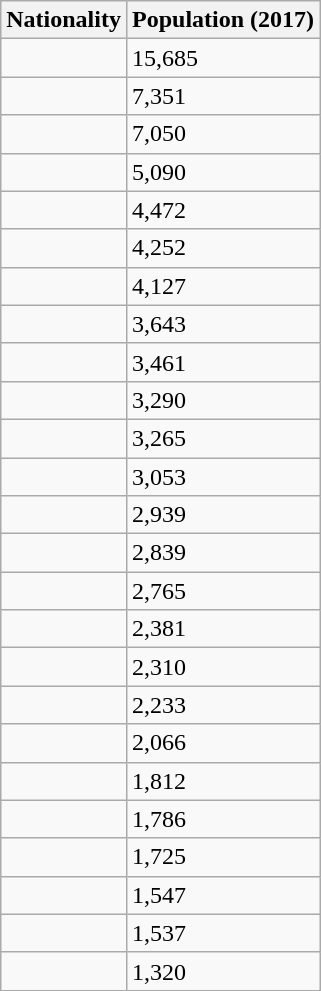<table class="wikitable floatright" style="max-width:22em;">
<tr>
<th>Nationality</th>
<th>Population (2017)</th>
</tr>
<tr>
<td></td>
<td>15,685</td>
</tr>
<tr>
<td></td>
<td>7,351</td>
</tr>
<tr>
<td></td>
<td>7,050</td>
</tr>
<tr>
<td></td>
<td>5,090</td>
</tr>
<tr>
<td></td>
<td>4,472</td>
</tr>
<tr>
<td></td>
<td>4,252</td>
</tr>
<tr>
<td></td>
<td>4,127</td>
</tr>
<tr>
<td></td>
<td>3,643</td>
</tr>
<tr>
<td></td>
<td>3,461</td>
</tr>
<tr>
<td></td>
<td>3,290</td>
</tr>
<tr>
<td></td>
<td>3,265</td>
</tr>
<tr>
<td></td>
<td>3,053</td>
</tr>
<tr>
<td></td>
<td>2,939</td>
</tr>
<tr>
<td></td>
<td>2,839</td>
</tr>
<tr>
<td></td>
<td>2,765</td>
</tr>
<tr>
<td></td>
<td>2,381</td>
</tr>
<tr>
<td></td>
<td>2,310</td>
</tr>
<tr>
<td></td>
<td>2,233</td>
</tr>
<tr>
<td></td>
<td>2,066</td>
</tr>
<tr>
<td></td>
<td>1,812</td>
</tr>
<tr>
<td></td>
<td>1,786</td>
</tr>
<tr>
<td></td>
<td>1,725</td>
</tr>
<tr>
<td></td>
<td>1,547</td>
</tr>
<tr>
<td></td>
<td>1,537</td>
</tr>
<tr>
<td></td>
<td>1,320</td>
</tr>
</table>
